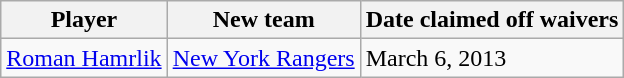<table class="wikitable">
<tr>
<th>Player</th>
<th>New team</th>
<th>Date claimed off waivers</th>
</tr>
<tr>
<td><a href='#'>Roman Hamrlik</a></td>
<td><a href='#'>New York Rangers</a></td>
<td>March 6, 2013</td>
</tr>
</table>
